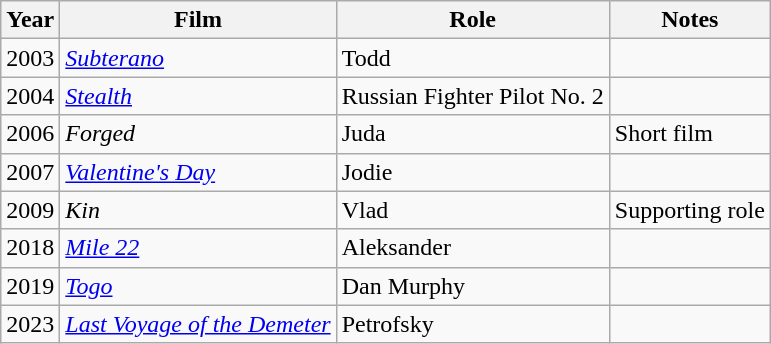<table class=wikitable>
<tr>
<th>Year</th>
<th>Film</th>
<th>Role</th>
<th>Notes</th>
</tr>
<tr>
<td>2003</td>
<td><em><a href='#'>Subterano</a></em></td>
<td>Todd</td>
<td></td>
</tr>
<tr>
<td>2004</td>
<td><em><a href='#'>Stealth</a></em></td>
<td>Russian Fighter Pilot No. 2</td>
</tr>
<tr>
<td>2006</td>
<td><em>Forged</em></td>
<td>Juda</td>
<td>Short film</td>
</tr>
<tr>
<td>2007</td>
<td><em><a href='#'>Valentine's Day</a></em></td>
<td>Jodie</td>
</tr>
<tr>
<td>2009</td>
<td><em>Kin</em></td>
<td>Vlad</td>
<td>Supporting role</td>
</tr>
<tr>
<td>2018</td>
<td><em><a href='#'>Mile 22</a></em></td>
<td>Aleksander</td>
<td></td>
</tr>
<tr>
<td>2019</td>
<td><em><a href='#'>Togo</a></em></td>
<td>Dan Murphy</td>
<td></td>
</tr>
<tr>
<td>2023</td>
<td><em><a href='#'>Last Voyage of the Demeter</a></em></td>
<td>Petrofsky</td>
<td></td>
</tr>
</table>
